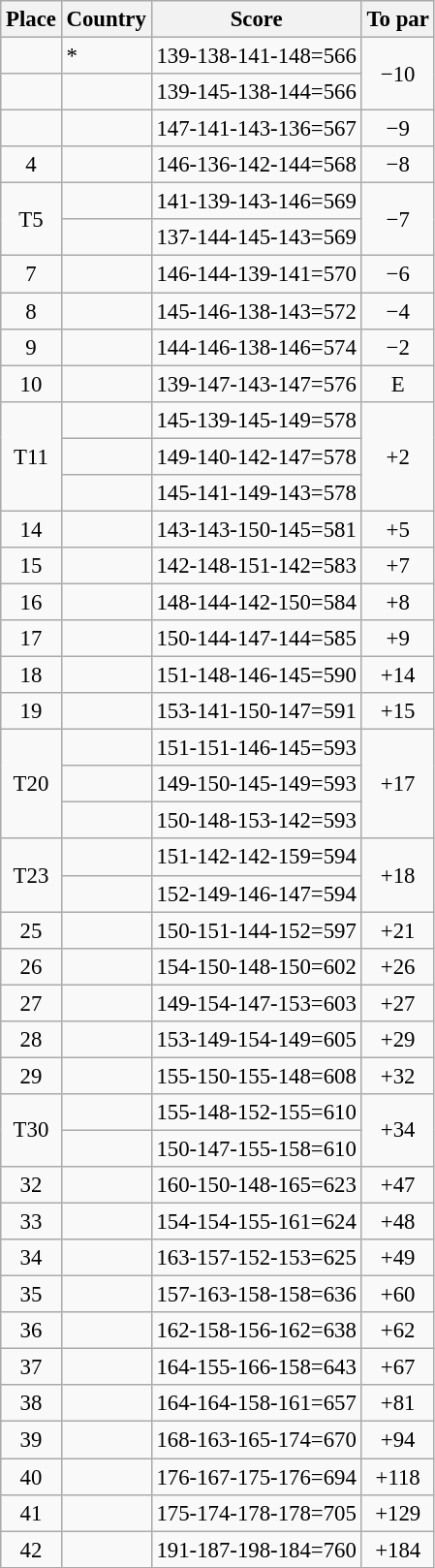<table class="wikitable" style="font-size:95%;">
<tr>
<th>Place</th>
<th>Country</th>
<th>Score</th>
<th>To par</th>
</tr>
<tr>
<td align=center></td>
<td> *</td>
<td>139-138-141-148=566</td>
<td rowspan=2 align=center>−10</td>
</tr>
<tr>
<td align=center></td>
<td></td>
<td>139-145-138-144=566</td>
</tr>
<tr>
<td align=center></td>
<td></td>
<td>147-141-143-136=567</td>
<td align=center>−9</td>
</tr>
<tr>
<td align=center>4</td>
<td></td>
<td>146-136-142-144=568</td>
<td align=center>−8</td>
</tr>
<tr>
<td rowspan=2 align=center>T5</td>
<td></td>
<td>141-139-143-146=569</td>
<td rowspan=2 align=center>−7</td>
</tr>
<tr>
<td></td>
<td>137-144-145-143=569</td>
</tr>
<tr>
<td align=center>7</td>
<td></td>
<td>146-144-139-141=570</td>
<td align=center>−6</td>
</tr>
<tr>
<td align=center>8</td>
<td></td>
<td>145-146-138-143=572</td>
<td align=center>−4</td>
</tr>
<tr>
<td align=center>9</td>
<td></td>
<td>144-146-138-146=574</td>
<td align=center>−2</td>
</tr>
<tr>
<td align=center>10</td>
<td></td>
<td>139-147-143-147=576</td>
<td align=center>E</td>
</tr>
<tr>
<td rowspan=3 align=center>T11</td>
<td></td>
<td>145-139-145-149=578</td>
<td rowspan=3 align=center>+2</td>
</tr>
<tr>
<td></td>
<td>149-140-142-147=578</td>
</tr>
<tr>
<td></td>
<td>145-141-149-143=578</td>
</tr>
<tr>
<td align=center>14</td>
<td></td>
<td>143-143-150-145=581</td>
<td align=center>+5</td>
</tr>
<tr>
<td align=center>15</td>
<td></td>
<td>142-148-151-142=583</td>
<td align=center>+7</td>
</tr>
<tr>
<td align=center>16</td>
<td></td>
<td>148-144-142-150=584</td>
<td align=center>+8</td>
</tr>
<tr>
<td align=center>17</td>
<td></td>
<td>150-144-147-144=585</td>
<td align=center>+9</td>
</tr>
<tr>
<td align=center>18</td>
<td></td>
<td>151-148-146-145=590</td>
<td align=center>+14</td>
</tr>
<tr>
<td align=center>19</td>
<td></td>
<td>153-141-150-147=591</td>
<td align=center>+15</td>
</tr>
<tr>
<td rowspan=3 align=center>T20</td>
<td></td>
<td>151-151-146-145=593</td>
<td rowspan=3 align=center>+17</td>
</tr>
<tr>
<td></td>
<td>149-150-145-149=593</td>
</tr>
<tr>
<td></td>
<td>150-148-153-142=593</td>
</tr>
<tr>
<td rowspan=2 align=center>T23</td>
<td></td>
<td>151-142-142-159=594</td>
<td rowspan=2 align=center>+18</td>
</tr>
<tr>
<td></td>
<td>152-149-146-147=594</td>
</tr>
<tr>
<td align=center>25</td>
<td></td>
<td>150-151-144-152=597</td>
<td align=center>+21</td>
</tr>
<tr>
<td align=center>26</td>
<td></td>
<td>154-150-148-150=602</td>
<td align=center>+26</td>
</tr>
<tr>
<td align=center>27</td>
<td></td>
<td>149-154-147-153=603</td>
<td align=center>+27</td>
</tr>
<tr>
<td align=center>28</td>
<td></td>
<td>153-149-154-149=605</td>
<td align=center>+29</td>
</tr>
<tr>
<td align=center>29</td>
<td></td>
<td>155-150-155-148=608</td>
<td align=center>+32</td>
</tr>
<tr>
<td rowspan=2 align=center>T30</td>
<td></td>
<td>155-148-152-155=610</td>
<td rowspan=2 align=center>+34</td>
</tr>
<tr>
<td></td>
<td>150-147-155-158=610</td>
</tr>
<tr>
<td align=center>32</td>
<td></td>
<td>160-150-148-165=623</td>
<td align=center>+47</td>
</tr>
<tr>
<td align=center>33</td>
<td></td>
<td>154-154-155-161=624</td>
<td align=center>+48</td>
</tr>
<tr>
<td align=center>34</td>
<td></td>
<td>163-157-152-153=625</td>
<td align=center>+49</td>
</tr>
<tr>
<td align=center>35</td>
<td></td>
<td>157-163-158-158=636</td>
<td align=center>+60</td>
</tr>
<tr>
<td align=center>36</td>
<td></td>
<td>162-158-156-162=638</td>
<td align=center>+62</td>
</tr>
<tr>
<td align=center>37</td>
<td></td>
<td>164-155-166-158=643</td>
<td align=center>+67</td>
</tr>
<tr>
<td align=center>38</td>
<td></td>
<td>164-164-158-161=657</td>
<td align=center>+81</td>
</tr>
<tr>
<td align=center>39</td>
<td></td>
<td>168-163-165-174=670</td>
<td align=center>+94</td>
</tr>
<tr>
<td align=center>40</td>
<td></td>
<td>176-167-175-176=694</td>
<td align=center>+118</td>
</tr>
<tr>
<td align=center>41</td>
<td></td>
<td>175-174-178-178=705</td>
<td align=center>+129</td>
</tr>
<tr>
<td align=center>42</td>
<td></td>
<td>191-187-198-184=760</td>
<td align=center>+184</td>
</tr>
</table>
